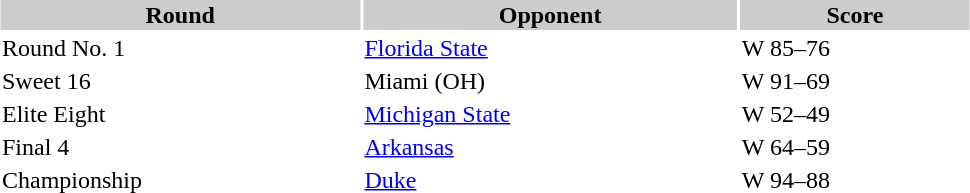<table style="width:650px; border:'1' 'solid' 'gray'; margin:auto;">
<tr>
<th style="background:#ccc;">Round</th>
<th style="background:#ccc;">Opponent</th>
<th style="background:#ccc;">Score</th>
</tr>
<tr>
<td>Round No. 1</td>
<td><a href='#'>Florida State</a></td>
<td>W 85–76</td>
</tr>
<tr>
<td>Sweet 16</td>
<td>Miami (OH)</td>
<td>W 91–69</td>
</tr>
<tr>
<td>Elite Eight</td>
<td><a href='#'>Michigan State</a></td>
<td>W 52–49</td>
</tr>
<tr>
<td>Final 4</td>
<td><a href='#'>Arkansas</a></td>
<td>W 64–59</td>
</tr>
<tr>
<td>Championship</td>
<td><a href='#'>Duke</a></td>
<td>W 94–88</td>
</tr>
</table>
